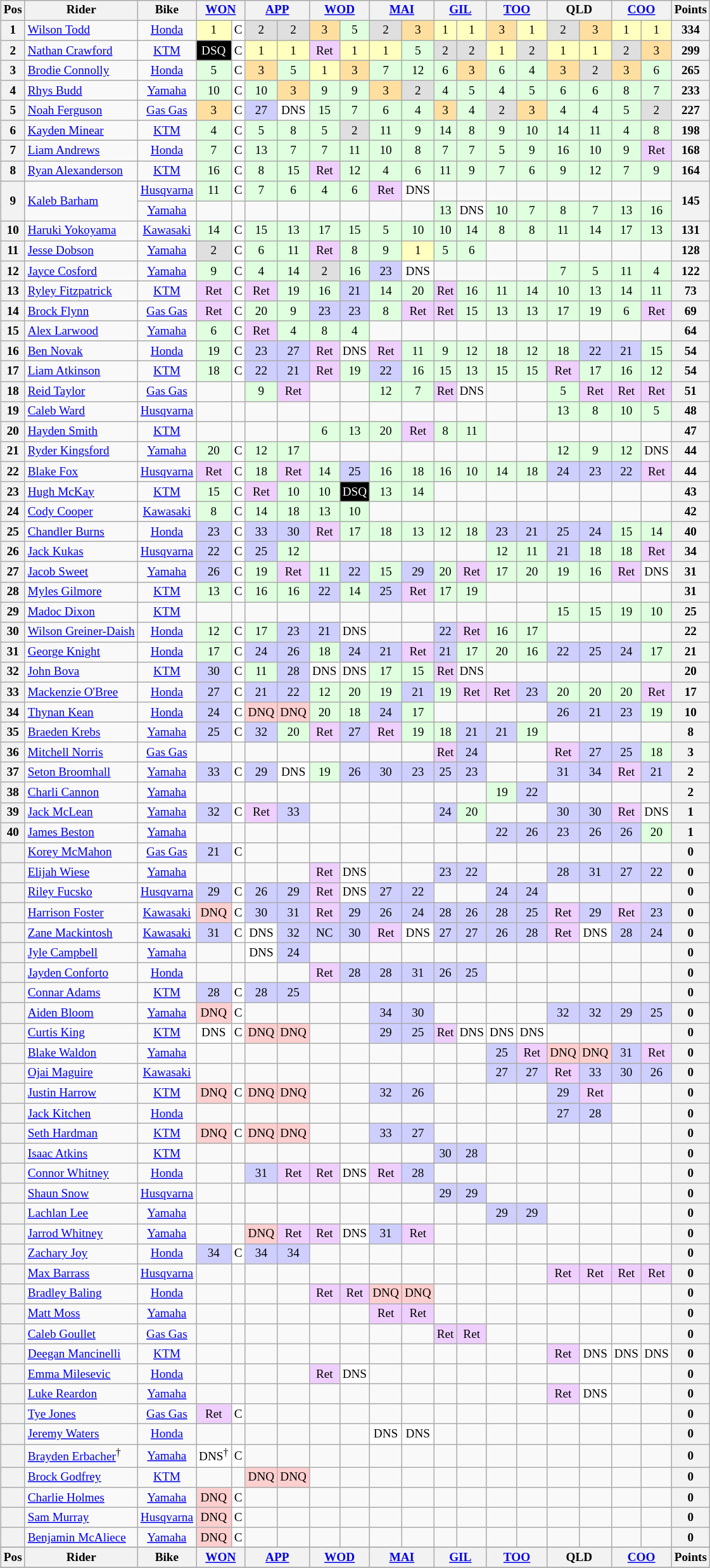<table>
<tr>
<td><br><table class="wikitable" style="font-size: 80%; text-align:center">
<tr valign="top">
<th valign="middle">Pos</th>
<th valign="middle">Rider</th>
<th valign="middle">Bike</th>
<th colspan=2><a href='#'>WON</a><br></th>
<th colspan=2><a href='#'>APP</a><br></th>
<th colspan=2><a href='#'>WOD</a><br></th>
<th colspan=2><a href='#'>MAI</a><br></th>
<th colspan=2><a href='#'>GIL</a><br></th>
<th colspan=2><a href='#'>TOO</a><br></th>
<th colspan=2>QLD<br></th>
<th colspan=2><a href='#'>COO</a><br></th>
<th valign="middle">Points</th>
</tr>
<tr>
<th>1</th>
<td align=left> <a href='#'>Wilson Todd</a></td>
<td><a href='#'>Honda</a></td>
<td style="background:#ffffbf;">1</td>
<td style="background:#ffffff;">C</td>
<td style="background:#dfdfdf;">2</td>
<td style="background:#dfdfdf;">2</td>
<td style="background:#ffdf9f;">3</td>
<td style="background:#dfffdf;">5</td>
<td style="background:#dfdfdf;">2</td>
<td style="background:#ffdf9f;">3</td>
<td style="background:#ffffbf;">1</td>
<td style="background:#ffffbf;">1</td>
<td style="background:#ffdf9f;">3</td>
<td style="background:#ffffbf;">1</td>
<td style="background:#dfdfdf;">2</td>
<td style="background:#ffdf9f;">3</td>
<td style="background:#ffffbf;">1</td>
<td style="background:#ffffbf;">1</td>
<th>334</th>
</tr>
<tr>
<th>2</th>
<td align=left> <a href='#'>Nathan Crawford</a></td>
<td><a href='#'>KTM</a></td>
<td style="background-color:#000000;color:white">DSQ</td>
<td style="background:#ffffff;">C</td>
<td style="background:#ffffbf;">1</td>
<td style="background:#ffffbf;">1</td>
<td style="background:#efcfff;">Ret</td>
<td style="background:#ffffbf;">1</td>
<td style="background:#ffffbf;">1</td>
<td style="background:#dfffdf;">5</td>
<td style="background:#dfdfdf;">2</td>
<td style="background:#dfdfdf;">2</td>
<td style="background:#ffffbf;">1</td>
<td style="background:#dfdfdf;">2</td>
<td style="background:#ffffbf;">1</td>
<td style="background:#ffffbf;">1</td>
<td style="background:#dfdfdf;">2</td>
<td style="background:#ffdf9f;">3</td>
<th>299</th>
</tr>
<tr>
<th>3</th>
<td align=left> <a href='#'>Brodie Connolly</a></td>
<td><a href='#'>Honda</a></td>
<td style="background:#dfffdf;">5</td>
<td style="background:#ffffff;">C</td>
<td style="background:#ffdf9f;">3</td>
<td style="background:#dfffdf;">5</td>
<td style="background:#ffffbf;">1</td>
<td style="background:#ffdf9f;">3</td>
<td style="background:#dfffdf;">7</td>
<td style="background:#dfffdf;">12</td>
<td style="background:#dfffdf;">6</td>
<td style="background:#ffdf9f;">3</td>
<td style="background:#dfffdf;">6</td>
<td style="background:#dfffdf;">4</td>
<td style="background:#ffdf9f;">3</td>
<td style="background:#dfdfdf;">2</td>
<td style="background:#ffdf9f;">3</td>
<td style="background:#dfffdf;">6</td>
<th>265</th>
</tr>
<tr>
<th>4</th>
<td align=left> <a href='#'>Rhys Budd</a></td>
<td><a href='#'>Yamaha</a></td>
<td style="background:#dfffdf;">10</td>
<td style="background:#ffffff;">C</td>
<td style="background:#dfffdf;">10</td>
<td style="background:#ffdf9f;">3</td>
<td style="background:#dfffdf;">9</td>
<td style="background:#dfffdf;">9</td>
<td style="background:#ffdf9f;">3</td>
<td style="background:#dfdfdf;">2</td>
<td style="background:#dfffdf;">4</td>
<td style="background:#dfffdf;">5</td>
<td style="background:#dfffdf;">4</td>
<td style="background:#dfffdf;">5</td>
<td style="background:#dfffdf;">6</td>
<td style="background:#dfffdf;">6</td>
<td style="background:#dfffdf;">8</td>
<td style="background:#dfffdf;">7</td>
<th>233</th>
</tr>
<tr>
<th>5</th>
<td align=left> <a href='#'>Noah Ferguson</a></td>
<td><a href='#'>Gas Gas</a></td>
<td style="background:#ffdf9f;">3</td>
<td style="background:#ffffff;">C</td>
<td style="background:#cfcfff;">27</td>
<td style="background:#ffffff;">DNS</td>
<td style="background:#dfffdf;">15</td>
<td style="background:#dfffdf;">7</td>
<td style="background:#dfffdf;">6</td>
<td style="background:#dfffdf;">4</td>
<td style="background:#ffdf9f;">3</td>
<td style="background:#dfffdf;">4</td>
<td style="background:#dfdfdf;">2</td>
<td style="background:#ffdf9f;">3</td>
<td style="background:#dfffdf;">4</td>
<td style="background:#dfffdf;">4</td>
<td style="background:#dfffdf;">5</td>
<td style="background:#dfdfdf;">2</td>
<th>227</th>
</tr>
<tr>
<th>6</th>
<td align=left> <a href='#'>Kayden Minear</a></td>
<td><a href='#'>KTM</a></td>
<td style="background:#dfffdf;">4</td>
<td style="background:#ffffff;">C</td>
<td style="background:#dfffdf;">5</td>
<td style="background:#dfffdf;">8</td>
<td style="background:#dfffdf;">5</td>
<td style="background:#dfdfdf;">2</td>
<td style="background:#dfffdf;">11</td>
<td style="background:#dfffdf;">9</td>
<td style="background:#dfffdf;">14</td>
<td style="background:#dfffdf;">8</td>
<td style="background:#dfffdf;">9</td>
<td style="background:#dfffdf;">10</td>
<td style="background:#dfffdf;">14</td>
<td style="background:#dfffdf;">11</td>
<td style="background:#dfffdf;">4</td>
<td style="background:#dfffdf;">8</td>
<th>198</th>
</tr>
<tr>
<th>7</th>
<td align=left> <a href='#'>Liam Andrews</a></td>
<td><a href='#'>Honda</a></td>
<td style="background:#dfffdf;">7</td>
<td style="background:#ffffff;">C</td>
<td style="background:#dfffdf;">13</td>
<td style="background:#dfffdf;">7</td>
<td style="background:#dfffdf;">7</td>
<td style="background:#dfffdf;">11</td>
<td style="background:#dfffdf;">10</td>
<td style="background:#dfffdf;">8</td>
<td style="background:#dfffdf;">7</td>
<td style="background:#dfffdf;">7</td>
<td style="background:#dfffdf;">5</td>
<td style="background:#dfffdf;">9</td>
<td style="background:#dfffdf;">16</td>
<td style="background:#dfffdf;">10</td>
<td style="background:#dfffdf;">9</td>
<td style="background:#efcfff;">Ret</td>
<th>168</th>
</tr>
<tr>
<th>8</th>
<td align=left> <a href='#'>Ryan Alexanderson</a></td>
<td><a href='#'>KTM</a></td>
<td style="background:#dfffdf;">16</td>
<td style="background:#ffffff;">C</td>
<td style="background:#dfffdf;">8</td>
<td style="background:#dfffdf;">15</td>
<td style="background:#efcfff;">Ret</td>
<td style="background:#dfffdf;">12</td>
<td style="background:#dfffdf;">4</td>
<td style="background:#dfffdf;">6</td>
<td style="background:#dfffdf;">11</td>
<td style="background:#dfffdf;">9</td>
<td style="background:#dfffdf;">7</td>
<td style="background:#dfffdf;">6</td>
<td style="background:#dfffdf;">9</td>
<td style="background:#dfffdf;">12</td>
<td style="background:#dfffdf;">7</td>
<td style="background:#dfffdf;">9</td>
<th>164</th>
</tr>
<tr>
<th rowspan=2>9</th>
<td rowspan=2 align=left> <a href='#'>Kaleb Barham</a></td>
<td><a href='#'>Husqvarna</a></td>
<td style="background:#dfffdf;">11</td>
<td style="background:#ffffff;">C</td>
<td style="background:#dfffdf;">7</td>
<td style="background:#dfffdf;">6</td>
<td style="background:#dfffdf;">4</td>
<td style="background:#dfffdf;">6</td>
<td style="background:#efcfff;">Ret</td>
<td style="background:#ffffff;">DNS</td>
<td></td>
<td></td>
<td></td>
<td></td>
<td></td>
<td></td>
<td></td>
<td></td>
<th rowspan=2>145</th>
</tr>
<tr>
<td><a href='#'>Yamaha</a></td>
<td></td>
<td></td>
<td></td>
<td></td>
<td></td>
<td></td>
<td></td>
<td></td>
<td style="background:#dfffdf;">13</td>
<td style="background:#ffffff;">DNS</td>
<td style="background:#dfffdf;">10</td>
<td style="background:#dfffdf;">7</td>
<td style="background:#dfffdf;">8</td>
<td style="background:#dfffdf;">7</td>
<td style="background:#dfffdf;">13</td>
<td style="background:#dfffdf;">16</td>
</tr>
<tr>
<th>10</th>
<td align=left> <a href='#'>Haruki Yokoyama</a></td>
<td><a href='#'>Kawasaki</a></td>
<td style="background:#dfffdf;">14</td>
<td style="background:#ffffff;">C</td>
<td style="background:#dfffdf;">15</td>
<td style="background:#dfffdf;">13</td>
<td style="background:#dfffdf;">17</td>
<td style="background:#dfffdf;">15</td>
<td style="background:#dfffdf;">5</td>
<td style="background:#dfffdf;">10</td>
<td style="background:#dfffdf;">10</td>
<td style="background:#dfffdf;">14</td>
<td style="background:#dfffdf;">8</td>
<td style="background:#dfffdf;">8</td>
<td style="background:#dfffdf;">11</td>
<td style="background:#dfffdf;">14</td>
<td style="background:#dfffdf;">17</td>
<td style="background:#dfffdf;">13</td>
<th>131</th>
</tr>
<tr>
<th>11</th>
<td align=left> <a href='#'>Jesse Dobson</a></td>
<td><a href='#'>Yamaha</a></td>
<td style="background:#dfdfdf;">2</td>
<td style="background:#ffffff;">C</td>
<td style="background:#dfffdf;">6</td>
<td style="background:#dfffdf;">11</td>
<td style="background:#efcfff;">Ret</td>
<td style="background:#dfffdf;">8</td>
<td style="background:#dfffdf;">9</td>
<td style="background:#ffffbf;">1</td>
<td style="background:#dfffdf;">5</td>
<td style="background:#dfffdf;">6</td>
<td></td>
<td></td>
<td></td>
<td></td>
<td></td>
<td></td>
<th>128</th>
</tr>
<tr>
<th>12</th>
<td align=left> <a href='#'>Jayce Cosford</a></td>
<td><a href='#'>Yamaha</a></td>
<td style="background:#dfffdf;">9</td>
<td style="background:#ffffff;">C</td>
<td style="background:#dfffdf;">4</td>
<td style="background:#dfffdf;">14</td>
<td style="background:#dfdfdf;">2</td>
<td style="background:#dfffdf;">16</td>
<td style="background:#cfcfff;">23</td>
<td style="background:#ffffff;">DNS</td>
<td></td>
<td></td>
<td></td>
<td></td>
<td style="background:#dfffdf;">7</td>
<td style="background:#dfffdf;">5</td>
<td style="background:#dfffdf;">11</td>
<td style="background:#dfffdf;">4</td>
<th>122</th>
</tr>
<tr>
<th>13</th>
<td align=left> <a href='#'>Ryley Fitzpatrick</a></td>
<td><a href='#'>KTM</a></td>
<td style="background:#efcfff;">Ret</td>
<td style="background:#ffffff;">C</td>
<td style="background:#efcfff;">Ret</td>
<td style="background:#dfffdf;">19</td>
<td style="background:#dfffdf;">16</td>
<td style="background:#cfcfff;">21</td>
<td style="background:#dfffdf;">14</td>
<td style="background:#dfffdf;">20</td>
<td style="background:#efcfff;">Ret</td>
<td style="background:#dfffdf;">16</td>
<td style="background:#dfffdf;">11</td>
<td style="background:#dfffdf;">14</td>
<td style="background:#dfffdf;">10</td>
<td style="background:#dfffdf;">13</td>
<td style="background:#dfffdf;">14</td>
<td style="background:#dfffdf;">11</td>
<th>73</th>
</tr>
<tr>
<th>14</th>
<td align=left> <a href='#'>Brock Flynn</a></td>
<td><a href='#'>Gas Gas</a></td>
<td style="background:#efcfff;">Ret</td>
<td style="background:#ffffff;">C</td>
<td style="background:#dfffdf;">20</td>
<td style="background:#dfffdf;">9</td>
<td style="background:#cfcfff;">23</td>
<td style="background:#cfcfff;">23</td>
<td style="background:#dfffdf;">8</td>
<td style="background:#efcfff;">Ret</td>
<td style="background:#efcfff;">Ret</td>
<td style="background:#dfffdf;">15</td>
<td style="background:#dfffdf;">13</td>
<td style="background:#dfffdf;">13</td>
<td style="background:#dfffdf;">17</td>
<td style="background:#dfffdf;">19</td>
<td style="background:#dfffdf;">6</td>
<td style="background:#efcfff;">Ret</td>
<th>69</th>
</tr>
<tr>
<th>15</th>
<td align=left> <a href='#'>Alex Larwood</a></td>
<td><a href='#'>Yamaha</a></td>
<td style="background:#dfffdf;">6</td>
<td style="background:#ffffff;">C</td>
<td style="background:#efcfff;">Ret</td>
<td style="background:#dfffdf;">4</td>
<td style="background:#dfffdf;">8</td>
<td style="background:#dfffdf;">4</td>
<td></td>
<td></td>
<td></td>
<td></td>
<td></td>
<td></td>
<td></td>
<td></td>
<td></td>
<td></td>
<th>64</th>
</tr>
<tr>
<th>16</th>
<td align=left> <a href='#'>Ben Novak</a></td>
<td><a href='#'>Honda</a></td>
<td style="background:#dfffdf;">19</td>
<td style="background:#ffffff;">C</td>
<td style="background:#cfcfff;">23</td>
<td style="background:#cfcfff;">27</td>
<td style="background:#efcfff;">Ret</td>
<td style="background:#ffffff;">DNS</td>
<td style="background:#efcfff;">Ret</td>
<td style="background:#dfffdf;">11</td>
<td style="background:#dfffdf;">9</td>
<td style="background:#dfffdf;">12</td>
<td style="background:#dfffdf;">18</td>
<td style="background:#dfffdf;">12</td>
<td style="background:#dfffdf;">18</td>
<td style="background:#cfcfff;">22</td>
<td style="background:#cfcfff;">21</td>
<td style="background:#dfffdf;">15</td>
<th>54</th>
</tr>
<tr>
<th>17</th>
<td align=left> <a href='#'>Liam Atkinson</a></td>
<td><a href='#'>KTM</a></td>
<td style="background:#dfffdf;">18</td>
<td style="background:#ffffff;">C</td>
<td style="background:#cfcfff;">22</td>
<td style="background:#cfcfff;">21</td>
<td style="background:#efcfff;">Ret</td>
<td style="background:#dfffdf;">19</td>
<td style="background:#cfcfff;">22</td>
<td style="background:#dfffdf;">16</td>
<td style="background:#dfffdf;">15</td>
<td style="background:#dfffdf;">13</td>
<td style="background:#dfffdf;">15</td>
<td style="background:#dfffdf;">15</td>
<td style="background:#efcfff;">Ret</td>
<td style="background:#dfffdf;">17</td>
<td style="background:#dfffdf;">16</td>
<td style="background:#dfffdf;">12</td>
<th>54</th>
</tr>
<tr>
<th>18</th>
<td align=left> <a href='#'>Reid Taylor</a></td>
<td><a href='#'>Gas Gas</a></td>
<td></td>
<td></td>
<td style="background:#dfffdf;">9</td>
<td style="background:#efcfff;">Ret</td>
<td></td>
<td></td>
<td style="background:#dfffdf;">12</td>
<td style="background:#dfffdf;">7</td>
<td style="background:#efcfff;">Ret</td>
<td style="background:#ffffff;">DNS</td>
<td></td>
<td></td>
<td style="background:#dfffdf;">5</td>
<td style="background:#efcfff;">Ret</td>
<td style="background:#efcfff;">Ret</td>
<td style="background:#efcfff;">Ret</td>
<th>51</th>
</tr>
<tr>
<th>19</th>
<td align=left> <a href='#'>Caleb Ward</a></td>
<td><a href='#'>Husqvarna</a></td>
<td></td>
<td></td>
<td></td>
<td></td>
<td></td>
<td></td>
<td></td>
<td></td>
<td></td>
<td></td>
<td></td>
<td></td>
<td style="background:#dfffdf;">13</td>
<td style="background:#dfffdf;">8</td>
<td style="background:#dfffdf;">10</td>
<td style="background:#dfffdf;">5</td>
<th>48</th>
</tr>
<tr>
<th>20</th>
<td align=left> <a href='#'>Hayden Smith</a></td>
<td><a href='#'>KTM</a></td>
<td></td>
<td></td>
<td></td>
<td></td>
<td style="background:#dfffdf;">6</td>
<td style="background:#dfffdf;">13</td>
<td style="background:#dfffdf;">20</td>
<td style="background:#efcfff;">Ret</td>
<td style="background:#dfffdf;">8</td>
<td style="background:#dfffdf;">11</td>
<td></td>
<td></td>
<td></td>
<td></td>
<td></td>
<td></td>
<th>47</th>
</tr>
<tr>
<th>21</th>
<td align=left> <a href='#'>Ryder Kingsford</a></td>
<td><a href='#'>Yamaha</a></td>
<td style="background:#dfffdf;">20</td>
<td style="background:#ffffff;">C</td>
<td style="background:#dfffdf;">12</td>
<td style="background:#dfffdf;">17</td>
<td></td>
<td></td>
<td></td>
<td></td>
<td></td>
<td></td>
<td></td>
<td></td>
<td style="background:#dfffdf;">12</td>
<td style="background:#dfffdf;">9</td>
<td style="background:#dfffdf;">12</td>
<td style="background:#ffffff;">DNS</td>
<th>44</th>
</tr>
<tr>
<th>22</th>
<td align=left> <a href='#'>Blake Fox</a></td>
<td><a href='#'>Husqvarna</a></td>
<td style="background:#efcfff;">Ret</td>
<td style="background:#ffffff;">C</td>
<td style="background:#dfffdf;">18</td>
<td style="background:#efcfff;">Ret</td>
<td style="background:#dfffdf;">14</td>
<td style="background:#cfcfff;">25</td>
<td style="background:#dfffdf;">16</td>
<td style="background:#dfffdf;">18</td>
<td style="background:#dfffdf;">16</td>
<td style="background:#dfffdf;">10</td>
<td style="background:#dfffdf;">14</td>
<td style="background:#dfffdf;">18</td>
<td style="background:#cfcfff;">24</td>
<td style="background:#cfcfff;">23</td>
<td style="background:#cfcfff;">22</td>
<td style="background:#efcfff;">Ret</td>
<th>44</th>
</tr>
<tr>
<th>23</th>
<td align=left> <a href='#'>Hugh McKay</a></td>
<td><a href='#'>KTM</a></td>
<td style="background:#dfffdf;">15</td>
<td style="background:#ffffff;">C</td>
<td style="background:#efcfff;">Ret</td>
<td style="background:#dfffdf;">10</td>
<td style="background:#dfffdf;">10</td>
<td style="background-color:#000000;color:white">DSQ</td>
<td style="background:#dfffdf;">13</td>
<td style="background:#dfffdf;">14</td>
<td></td>
<td></td>
<td></td>
<td></td>
<td></td>
<td></td>
<td></td>
<td></td>
<th>43</th>
</tr>
<tr>
<th>24</th>
<td align=left> <a href='#'>Cody Cooper</a></td>
<td><a href='#'>Kawasaki</a></td>
<td style="background:#dfffdf;">8</td>
<td style="background:#ffffff;">C</td>
<td style="background:#dfffdf;">14</td>
<td style="background:#dfffdf;">18</td>
<td style="background:#dfffdf;">13</td>
<td style="background:#dfffdf;">10</td>
<td></td>
<td></td>
<td></td>
<td></td>
<td></td>
<td></td>
<td></td>
<td></td>
<td></td>
<td></td>
<th>42</th>
</tr>
<tr>
<th>25</th>
<td align=left> <a href='#'>Chandler Burns</a></td>
<td><a href='#'>Honda</a></td>
<td style="background:#cfcfff;">23</td>
<td style="background:#ffffff;">C</td>
<td style="background:#cfcfff;">33</td>
<td style="background:#cfcfff;">30</td>
<td style="background:#efcfff;">Ret</td>
<td style="background:#dfffdf;">17</td>
<td style="background:#dfffdf;">18</td>
<td style="background:#dfffdf;">13</td>
<td style="background:#dfffdf;">12</td>
<td style="background:#dfffdf;">18</td>
<td style="background:#cfcfff;">23</td>
<td style="background:#cfcfff;">21</td>
<td style="background:#cfcfff;">25</td>
<td style="background:#cfcfff;">24</td>
<td style="background:#dfffdf;">15</td>
<td style="background:#dfffdf;">14</td>
<th>40</th>
</tr>
<tr>
<th>26</th>
<td align=left> <a href='#'>Jack Kukas</a></td>
<td><a href='#'>Husqvarna</a></td>
<td style="background:#cfcfff;">22</td>
<td style="background:#ffffff;">C</td>
<td style="background:#cfcfff;">25</td>
<td style="background:#dfffdf;">12</td>
<td></td>
<td></td>
<td></td>
<td></td>
<td></td>
<td></td>
<td style="background:#dfffdf;">12</td>
<td style="background:#dfffdf;">11</td>
<td style="background:#cfcfff;">21</td>
<td style="background:#dfffdf;">18</td>
<td style="background:#dfffdf;">18</td>
<td style="background:#efcfff;">Ret</td>
<th>34</th>
</tr>
<tr>
<th>27</th>
<td align=left> <a href='#'>Jacob Sweet</a></td>
<td><a href='#'>Yamaha</a></td>
<td style="background:#cfcfff;">26</td>
<td style="background:#ffffff;">C</td>
<td style="background:#dfffdf;">19</td>
<td style="background:#efcfff;">Ret</td>
<td style="background:#dfffdf;">11</td>
<td style="background:#cfcfff;">22</td>
<td style="background:#dfffdf;">15</td>
<td style="background:#cfcfff;">29</td>
<td style="background:#dfffdf;">20</td>
<td style="background:#efcfff;">Ret</td>
<td style="background:#dfffdf;">17</td>
<td style="background:#dfffdf;">20</td>
<td style="background:#dfffdf;">19</td>
<td style="background:#dfffdf;">16</td>
<td style="background:#efcfff;">Ret</td>
<td style="background:#ffffff;">DNS</td>
<th>31</th>
</tr>
<tr>
<th>28</th>
<td align=left> <a href='#'>Myles Gilmore</a></td>
<td><a href='#'>KTM</a></td>
<td style="background:#dfffdf;">13</td>
<td style="background:#ffffff;">C</td>
<td style="background:#dfffdf;">16</td>
<td style="background:#dfffdf;">16</td>
<td style="background:#cfcfff;">22</td>
<td style="background:#dfffdf;">14</td>
<td style="background:#cfcfff;">25</td>
<td style="background:#efcfff;">Ret</td>
<td style="background:#dfffdf;">17</td>
<td style="background:#dfffdf;">19</td>
<td></td>
<td></td>
<td></td>
<td></td>
<td></td>
<td></td>
<th>31</th>
</tr>
<tr>
<th>29</th>
<td align=left> <a href='#'>Madoc Dixon</a></td>
<td><a href='#'>KTM</a></td>
<td></td>
<td></td>
<td></td>
<td></td>
<td></td>
<td></td>
<td></td>
<td></td>
<td></td>
<td></td>
<td></td>
<td></td>
<td style="background:#dfffdf;">15</td>
<td style="background:#dfffdf;">15</td>
<td style="background:#dfffdf;">19</td>
<td style="background:#dfffdf;">10</td>
<th>25</th>
</tr>
<tr>
<th>30</th>
<td align=left> <a href='#'>Wilson Greiner-Daish</a></td>
<td><a href='#'>Honda</a></td>
<td style="background:#dfffdf;">12</td>
<td style="background:#ffffff;">C</td>
<td style="background:#dfffdf;">17</td>
<td style="background:#cfcfff;">23</td>
<td style="background:#cfcfff;">21</td>
<td style="background:#ffffff;">DNS</td>
<td></td>
<td></td>
<td style="background:#cfcfff;">22</td>
<td style="background:#efcfff;">Ret</td>
<td style="background:#dfffdf;">16</td>
<td style="background:#dfffdf;">17</td>
<td></td>
<td></td>
<td></td>
<td></td>
<th>22</th>
</tr>
<tr>
<th>31</th>
<td align=left> <a href='#'>George Knight</a></td>
<td><a href='#'>Honda</a></td>
<td style="background:#dfffdf;">17</td>
<td style="background:#ffffff;">C</td>
<td style="background:#cfcfff;">24</td>
<td style="background:#cfcfff;">26</td>
<td style="background:#dfffdf;">18</td>
<td style="background:#cfcfff;">24</td>
<td style="background:#cfcfff;">21</td>
<td style="background:#efcfff;">Ret</td>
<td style="background:#cfcfff;">21</td>
<td style="background:#dfffdf;">17</td>
<td style="background:#dfffdf;">20</td>
<td style="background:#dfffdf;">16</td>
<td style="background:#cfcfff;">22</td>
<td style="background:#cfcfff;">25</td>
<td style="background:#cfcfff;">24</td>
<td style="background:#dfffdf;">17</td>
<th>21</th>
</tr>
<tr>
<th>32</th>
<td align=left> <a href='#'>John Bova</a></td>
<td><a href='#'>KTM</a></td>
<td style="background:#cfcfff;">30</td>
<td style="background:#ffffff;">C</td>
<td style="background:#dfffdf;">11</td>
<td style="background:#cfcfff;">28</td>
<td style="background:#ffffff;">DNS</td>
<td style="background:#ffffff;">DNS</td>
<td style="background:#dfffdf;">17</td>
<td style="background:#dfffdf;">15</td>
<td style="background:#efcfff;">Ret</td>
<td style="background:#ffffff;">DNS</td>
<td></td>
<td></td>
<td></td>
<td></td>
<td></td>
<td></td>
<th>20</th>
</tr>
<tr>
<th>33</th>
<td align=left> <a href='#'>Mackenzie O'Bree</a></td>
<td><a href='#'>Honda</a></td>
<td style="background:#cfcfff;">27</td>
<td style="background:#ffffff;">C</td>
<td style="background:#cfcfff;">21</td>
<td style="background:#cfcfff;">22</td>
<td style="background:#dfffdf;">12</td>
<td style="background:#dfffdf;">20</td>
<td style="background:#dfffdf;">19</td>
<td style="background:#cfcfff;">21</td>
<td style="background:#dfffdf;">19</td>
<td style="background:#efcfff;">Ret</td>
<td style="background:#efcfff;">Ret</td>
<td style="background:#cfcfff;">23</td>
<td style="background:#dfffdf;">20</td>
<td style="background:#dfffdf;">20</td>
<td style="background:#dfffdf;">20</td>
<td style="background:#efcfff;">Ret</td>
<th>17</th>
</tr>
<tr>
<th>34</th>
<td align=left> <a href='#'>Thynan Kean</a></td>
<td><a href='#'>Honda</a></td>
<td style="background:#cfcfff;">24</td>
<td style="background:#ffffff;">C</td>
<td style="background:#ffcfcf;">DNQ</td>
<td style="background:#ffcfcf;">DNQ</td>
<td style="background:#dfffdf;">20</td>
<td style="background:#dfffdf;">18</td>
<td style="background:#cfcfff;">24</td>
<td style="background:#dfffdf;">17</td>
<td></td>
<td></td>
<td></td>
<td></td>
<td style="background:#cfcfff;">26</td>
<td style="background:#cfcfff;">21</td>
<td style="background:#cfcfff;">23</td>
<td style="background:#dfffdf;">19</td>
<th>10</th>
</tr>
<tr>
<th>35</th>
<td align=left> <a href='#'>Braeden Krebs</a></td>
<td><a href='#'>Yamaha</a></td>
<td style="background:#cfcfff;">25</td>
<td style="background:#ffffff;">C</td>
<td style="background:#cfcfff;">32</td>
<td style="background:#dfffdf;">20</td>
<td style="background:#efcfff;">Ret</td>
<td style="background:#cfcfff;">27</td>
<td style="background:#efcfff;">Ret</td>
<td style="background:#dfffdf;">19</td>
<td style="background:#dfffdf;">18</td>
<td style="background:#cfcfff;">21</td>
<td style="background:#cfcfff;">21</td>
<td style="background:#dfffdf;">19</td>
<td></td>
<td></td>
<td></td>
<td></td>
<th>8</th>
</tr>
<tr>
<th>36</th>
<td align=left> <a href='#'>Mitchell Norris</a></td>
<td><a href='#'>Gas Gas</a></td>
<td></td>
<td></td>
<td></td>
<td></td>
<td></td>
<td></td>
<td></td>
<td></td>
<td style="background:#efcfff;">Ret</td>
<td style="background:#cfcfff;">24</td>
<td></td>
<td></td>
<td style="background:#efcfff;">Ret</td>
<td style="background:#cfcfff;">27</td>
<td style="background:#cfcfff;">25</td>
<td style="background:#dfffdf;">18</td>
<th>3</th>
</tr>
<tr>
<th>37</th>
<td align=left> <a href='#'>Seton Broomhall</a></td>
<td><a href='#'>Yamaha</a></td>
<td style="background:#cfcfff;">33</td>
<td style="background:#ffffff;">C</td>
<td style="background:#cfcfff;">29</td>
<td style="background:#ffffff;">DNS</td>
<td style="background:#dfffdf;">19</td>
<td style="background:#cfcfff;">26</td>
<td style="background:#cfcfff;">30</td>
<td style="background:#cfcfff;">23</td>
<td style="background:#cfcfff;">25</td>
<td style="background:#cfcfff;">23</td>
<td></td>
<td></td>
<td style="background:#cfcfff;">31</td>
<td style="background:#cfcfff;">34</td>
<td style="background:#efcfff;">Ret</td>
<td style="background:#cfcfff;">21</td>
<th>2</th>
</tr>
<tr>
<th>38</th>
<td align=left> <a href='#'>Charli Cannon</a></td>
<td><a href='#'>Yamaha</a></td>
<td></td>
<td></td>
<td></td>
<td></td>
<td></td>
<td></td>
<td></td>
<td></td>
<td></td>
<td></td>
<td style="background:#dfffdf;">19</td>
<td style="background:#cfcfff;">22</td>
<td></td>
<td></td>
<td></td>
<td></td>
<th>2</th>
</tr>
<tr>
<th>39</th>
<td align=left> <a href='#'>Jack McLean</a></td>
<td><a href='#'>Yamaha</a></td>
<td style="background:#cfcfff;">32</td>
<td style="background:#ffffff;">C</td>
<td style="background:#efcfff;">Ret</td>
<td style="background:#cfcfff;">33</td>
<td></td>
<td></td>
<td></td>
<td></td>
<td style="background:#cfcfff;">24</td>
<td style="background:#dfffdf;">20</td>
<td></td>
<td></td>
<td style="background:#cfcfff;">30</td>
<td style="background:#cfcfff;">30</td>
<td style="background:#efcfff;">Ret</td>
<td style="background:#ffffff;">DNS</td>
<th>1</th>
</tr>
<tr>
<th>40</th>
<td align=left> <a href='#'>James Beston</a></td>
<td><a href='#'>Yamaha</a></td>
<td></td>
<td></td>
<td></td>
<td></td>
<td></td>
<td></td>
<td></td>
<td></td>
<td></td>
<td></td>
<td style="background:#cfcfff;">22</td>
<td style="background:#cfcfff;">26</td>
<td style="background:#cfcfff;">23</td>
<td style="background:#cfcfff;">26</td>
<td style="background:#cfcfff;">26</td>
<td style="background:#dfffdf;">20</td>
<th>1</th>
</tr>
<tr>
<th></th>
<td align=left> <a href='#'>Korey McMahon</a></td>
<td><a href='#'>Gas Gas</a></td>
<td style="background:#cfcfff;">21</td>
<td style="background:#ffffff;">C</td>
<td></td>
<td></td>
<td></td>
<td></td>
<td></td>
<td></td>
<td></td>
<td></td>
<td></td>
<td></td>
<td></td>
<td></td>
<td></td>
<td></td>
<th>0</th>
</tr>
<tr>
<th></th>
<td align=left> <a href='#'>Elijah Wiese</a></td>
<td><a href='#'>Yamaha</a></td>
<td></td>
<td></td>
<td></td>
<td></td>
<td style="background:#efcfff;">Ret</td>
<td style="background:#ffffff;">DNS</td>
<td></td>
<td></td>
<td style="background:#cfcfff;">23</td>
<td style="background:#cfcfff;">22</td>
<td></td>
<td></td>
<td style="background:#cfcfff;">28</td>
<td style="background:#cfcfff;">31</td>
<td style="background:#cfcfff;">27</td>
<td style="background:#cfcfff;">22</td>
<th>0</th>
</tr>
<tr>
<th></th>
<td align=left> <a href='#'>Riley Fucsko</a></td>
<td><a href='#'>Husqvarna</a></td>
<td style="background:#cfcfff;">29</td>
<td style="background:#ffffff;">C</td>
<td style="background:#cfcfff;">26</td>
<td style="background:#cfcfff;">29</td>
<td style="background:#efcfff;">Ret</td>
<td style="background:#ffffff;">DNS</td>
<td style="background:#cfcfff;">27</td>
<td style="background:#cfcfff;">22</td>
<td></td>
<td></td>
<td style="background:#cfcfff;">24</td>
<td style="background:#cfcfff;">24</td>
<td></td>
<td></td>
<td></td>
<td></td>
<th>0</th>
</tr>
<tr>
<th></th>
<td align=left> <a href='#'>Harrison Foster</a></td>
<td><a href='#'>Kawasaki</a></td>
<td style="background:#ffcfcf;">DNQ</td>
<td style="background:#ffffff;">C</td>
<td style="background:#cfcfff;">30</td>
<td style="background:#cfcfff;">31</td>
<td style="background:#efcfff;">Ret</td>
<td style="background:#cfcfff;">29</td>
<td style="background:#cfcfff;">26</td>
<td style="background:#cfcfff;">24</td>
<td style="background:#cfcfff;">28</td>
<td style="background:#cfcfff;">26</td>
<td style="background:#cfcfff;">28</td>
<td style="background:#cfcfff;">25</td>
<td style="background:#efcfff;">Ret</td>
<td style="background:#cfcfff;">29</td>
<td style="background:#efcfff;">Ret</td>
<td style="background:#cfcfff;">23</td>
<th>0</th>
</tr>
<tr>
<th></th>
<td align=left> <a href='#'>Zane Mackintosh</a></td>
<td><a href='#'>Kawasaki</a></td>
<td style="background:#cfcfff;">31</td>
<td style="background:#ffffff;">C</td>
<td style="background:#ffffff;">DNS</td>
<td style="background:#cfcfff;">32</td>
<td style="background:#cfcfff;">NC</td>
<td style="background:#cfcfff;">30</td>
<td style="background:#efcfff;">Ret</td>
<td style="background:#ffffff;">DNS</td>
<td style="background:#cfcfff;">27</td>
<td style="background:#cfcfff;">27</td>
<td style="background:#cfcfff;">26</td>
<td style="background:#cfcfff;">28</td>
<td style="background:#efcfff;">Ret</td>
<td style="background:#ffffff;">DNS</td>
<td style="background:#cfcfff;">28</td>
<td style="background:#cfcfff;">24</td>
<th>0</th>
</tr>
<tr>
<th></th>
<td align=left> <a href='#'>Jyle Campbell</a></td>
<td><a href='#'>Yamaha</a></td>
<td></td>
<td></td>
<td style="background:#ffffff;">DNS</td>
<td style="background:#cfcfff;">24</td>
<td></td>
<td></td>
<td></td>
<td></td>
<td></td>
<td></td>
<td></td>
<td></td>
<td></td>
<td></td>
<td></td>
<td></td>
<th>0</th>
</tr>
<tr>
<th></th>
<td align=left> <a href='#'>Jayden Conforto</a></td>
<td><a href='#'>Honda</a></td>
<td></td>
<td></td>
<td></td>
<td></td>
<td style="background:#efcfff;">Ret</td>
<td style="background:#cfcfff;">28</td>
<td style="background:#cfcfff;">28</td>
<td style="background:#cfcfff;">31</td>
<td style="background:#cfcfff;">26</td>
<td style="background:#cfcfff;">25</td>
<td></td>
<td></td>
<td></td>
<td></td>
<td></td>
<td></td>
<th>0</th>
</tr>
<tr>
<th></th>
<td align=left> <a href='#'>Connar Adams</a></td>
<td><a href='#'>KTM</a></td>
<td style="background:#cfcfff;">28</td>
<td style="background:#ffffff;">C</td>
<td style="background:#cfcfff;">28</td>
<td style="background:#cfcfff;">25</td>
<td></td>
<td></td>
<td></td>
<td></td>
<td></td>
<td></td>
<td></td>
<td></td>
<td></td>
<td></td>
<td></td>
<td></td>
<th>0</th>
</tr>
<tr>
<th></th>
<td align=left> <a href='#'>Aiden Bloom</a></td>
<td><a href='#'>Yamaha</a></td>
<td style="background:#ffcfcf;">DNQ</td>
<td style="background:#ffffff;">C</td>
<td></td>
<td></td>
<td></td>
<td></td>
<td style="background:#cfcfff;">34</td>
<td style="background:#cfcfff;">30</td>
<td></td>
<td></td>
<td></td>
<td></td>
<td style="background:#cfcfff;">32</td>
<td style="background:#cfcfff;">32</td>
<td style="background:#cfcfff;">29</td>
<td style="background:#cfcfff;">25</td>
<th>0</th>
</tr>
<tr>
<th></th>
<td align=left> <a href='#'>Curtis King</a></td>
<td><a href='#'>KTM</a></td>
<td style="background:#ffffff;">DNS</td>
<td style="background:#ffffff;">C</td>
<td style="background:#ffcfcf;">DNQ</td>
<td style="background:#ffcfcf;">DNQ</td>
<td></td>
<td></td>
<td style="background:#cfcfff;">29</td>
<td style="background:#cfcfff;">25</td>
<td style="background:#efcfff;">Ret</td>
<td style="background:#ffffff;">DNS</td>
<td style="background:#ffffff;">DNS</td>
<td style="background:#ffffff;">DNS</td>
<td></td>
<td></td>
<td></td>
<td></td>
<th>0</th>
</tr>
<tr>
<th></th>
<td align=left> <a href='#'>Blake Waldon</a></td>
<td><a href='#'>Yamaha</a></td>
<td></td>
<td></td>
<td></td>
<td></td>
<td></td>
<td></td>
<td></td>
<td></td>
<td></td>
<td></td>
<td style="background:#cfcfff;">25</td>
<td style="background:#efcfff;">Ret</td>
<td style="background:#ffcfcf;">DNQ</td>
<td style="background:#ffcfcf;">DNQ</td>
<td style="background:#cfcfff;">31</td>
<td style="background:#efcfff;">Ret</td>
<th>0</th>
</tr>
<tr>
<th></th>
<td align=left> <a href='#'>Ojai Maguire</a></td>
<td><a href='#'>Kawasaki</a></td>
<td></td>
<td></td>
<td></td>
<td></td>
<td></td>
<td></td>
<td></td>
<td></td>
<td></td>
<td></td>
<td style="background:#cfcfff;">27</td>
<td style="background:#cfcfff;">27</td>
<td style="background:#efcfff;">Ret</td>
<td style="background:#cfcfff;">33</td>
<td style="background:#cfcfff;">30</td>
<td style="background:#cfcfff;">26</td>
<th>0</th>
</tr>
<tr>
<th></th>
<td align=left> <a href='#'>Justin Harrow</a></td>
<td><a href='#'>KTM</a></td>
<td style="background:#ffcfcf;">DNQ</td>
<td style="background:#ffffff;">C</td>
<td style="background:#ffcfcf;">DNQ</td>
<td style="background:#ffcfcf;">DNQ</td>
<td></td>
<td></td>
<td style="background:#cfcfff;">32</td>
<td style="background:#cfcfff;">26</td>
<td></td>
<td></td>
<td></td>
<td></td>
<td style="background:#cfcfff;">29</td>
<td style="background:#efcfff;">Ret</td>
<td></td>
<td></td>
<th>0</th>
</tr>
<tr>
<th></th>
<td align=left> <a href='#'>Jack Kitchen</a></td>
<td><a href='#'>Honda</a></td>
<td></td>
<td></td>
<td></td>
<td></td>
<td></td>
<td></td>
<td></td>
<td></td>
<td></td>
<td></td>
<td></td>
<td></td>
<td style="background:#cfcfff;">27</td>
<td style="background:#cfcfff;">28</td>
<td></td>
<td></td>
<th>0</th>
</tr>
<tr>
<th></th>
<td align=left> <a href='#'>Seth Hardman</a></td>
<td><a href='#'>KTM</a></td>
<td style="background:#ffcfcf;">DNQ</td>
<td style="background:#ffffff;">C</td>
<td style="background:#ffcfcf;">DNQ</td>
<td style="background:#ffcfcf;">DNQ</td>
<td></td>
<td></td>
<td style="background:#cfcfff;">33</td>
<td style="background:#cfcfff;">27</td>
<td></td>
<td></td>
<td></td>
<td></td>
<td></td>
<td></td>
<td></td>
<td></td>
<th>0</th>
</tr>
<tr>
<th></th>
<td align=left> <a href='#'>Isaac Atkins</a></td>
<td><a href='#'>KTM</a></td>
<td></td>
<td></td>
<td></td>
<td></td>
<td></td>
<td></td>
<td></td>
<td></td>
<td style="background:#cfcfff;">30</td>
<td style="background:#cfcfff;">28</td>
<td></td>
<td></td>
<td></td>
<td></td>
<td></td>
<td></td>
<th>0</th>
</tr>
<tr>
<th></th>
<td align=left> <a href='#'>Connor Whitney</a></td>
<td><a href='#'>Honda</a></td>
<td></td>
<td></td>
<td style="background:#cfcfff;">31</td>
<td style="background:#efcfff;">Ret</td>
<td style="background:#efcfff;">Ret</td>
<td style="background:#ffffff;">DNS</td>
<td style="background:#efcfff;">Ret</td>
<td style="background:#cfcfff;">28</td>
<td></td>
<td></td>
<td></td>
<td></td>
<td></td>
<td></td>
<td></td>
<td></td>
<th>0</th>
</tr>
<tr>
<th></th>
<td align=left> <a href='#'>Shaun Snow</a></td>
<td><a href='#'>Husqvarna</a></td>
<td></td>
<td></td>
<td></td>
<td></td>
<td></td>
<td></td>
<td></td>
<td></td>
<td style="background:#cfcfff;">29</td>
<td style="background:#cfcfff;">29</td>
<td></td>
<td></td>
<td></td>
<td></td>
<td></td>
<td></td>
<th>0</th>
</tr>
<tr>
<th></th>
<td align=left> <a href='#'>Lachlan Lee</a></td>
<td><a href='#'>Yamaha</a></td>
<td></td>
<td></td>
<td></td>
<td></td>
<td></td>
<td></td>
<td></td>
<td></td>
<td></td>
<td></td>
<td style="background:#cfcfff;">29</td>
<td style="background:#cfcfff;">29</td>
<td></td>
<td></td>
<td></td>
<td></td>
<th>0</th>
</tr>
<tr>
<th></th>
<td align=left> <a href='#'>Jarrod Whitney</a></td>
<td><a href='#'>Yamaha</a></td>
<td></td>
<td></td>
<td style="background:#ffcfcf;">DNQ</td>
<td style="background:#efcfff;">Ret</td>
<td style="background:#efcfff;">Ret</td>
<td style="background:#ffffff;">DNS</td>
<td style="background:#cfcfff;">31</td>
<td style="background:#efcfff;">Ret</td>
<td></td>
<td></td>
<td></td>
<td></td>
<td></td>
<td></td>
<td></td>
<td></td>
<th>0</th>
</tr>
<tr>
<th></th>
<td align=left> <a href='#'>Zachary Joy</a></td>
<td><a href='#'>Honda</a></td>
<td style="background:#cfcfff;">34</td>
<td style="background:#ffffff;">C</td>
<td style="background:#cfcfff;">34</td>
<td style="background:#cfcfff;">34</td>
<td></td>
<td></td>
<td></td>
<td></td>
<td></td>
<td></td>
<td></td>
<td></td>
<td></td>
<td></td>
<td></td>
<td></td>
<th>0</th>
</tr>
<tr>
<th></th>
<td align=left> <a href='#'>Max Barrass</a></td>
<td><a href='#'>Husqvarna</a></td>
<td></td>
<td></td>
<td></td>
<td></td>
<td></td>
<td></td>
<td></td>
<td></td>
<td></td>
<td></td>
<td></td>
<td></td>
<td style="background:#efcfff;">Ret</td>
<td style="background:#efcfff;">Ret</td>
<td style="background:#efcfff;">Ret</td>
<td style="background:#efcfff;">Ret</td>
<th>0</th>
</tr>
<tr>
<th></th>
<td align=left> <a href='#'>Bradley Baling</a></td>
<td><a href='#'>Honda</a></td>
<td></td>
<td></td>
<td></td>
<td></td>
<td style="background:#efcfff;">Ret</td>
<td style="background:#efcfff;">Ret</td>
<td style="background:#ffcfcf;">DNQ</td>
<td style="background:#ffcfcf;">DNQ</td>
<td></td>
<td></td>
<td></td>
<td></td>
<td></td>
<td></td>
<td></td>
<td></td>
<th>0</th>
</tr>
<tr>
<th></th>
<td align=left> <a href='#'>Matt Moss</a></td>
<td><a href='#'>Yamaha</a></td>
<td></td>
<td></td>
<td></td>
<td></td>
<td></td>
<td></td>
<td style="background:#efcfff;">Ret</td>
<td style="background:#efcfff;">Ret</td>
<td></td>
<td></td>
<td></td>
<td></td>
<td></td>
<td></td>
<td></td>
<td></td>
<th>0</th>
</tr>
<tr>
<th></th>
<td align=left> <a href='#'>Caleb Goullet</a></td>
<td><a href='#'>Gas Gas</a></td>
<td></td>
<td></td>
<td></td>
<td></td>
<td></td>
<td></td>
<td></td>
<td></td>
<td style="background:#efcfff;">Ret</td>
<td style="background:#efcfff;">Ret</td>
<td></td>
<td></td>
<td></td>
<td></td>
<td></td>
<td></td>
<th>0</th>
</tr>
<tr>
<th></th>
<td align=left> <a href='#'>Deegan Mancinelli</a></td>
<td><a href='#'>KTM</a></td>
<td></td>
<td></td>
<td></td>
<td></td>
<td></td>
<td></td>
<td></td>
<td></td>
<td></td>
<td></td>
<td></td>
<td></td>
<td style="background:#efcfff;">Ret</td>
<td style="background:#ffffff;">DNS</td>
<td style="background:#ffffff;">DNS</td>
<td style="background:#ffffff;">DNS</td>
<th>0</th>
</tr>
<tr>
<th></th>
<td align=left> <a href='#'>Emma Milesevic</a></td>
<td><a href='#'>Honda</a></td>
<td></td>
<td></td>
<td></td>
<td></td>
<td style="background:#efcfff;">Ret</td>
<td style="background:#ffffff;">DNS</td>
<td></td>
<td></td>
<td></td>
<td></td>
<td></td>
<td></td>
<td></td>
<td></td>
<td></td>
<td></td>
<th>0</th>
</tr>
<tr>
<th></th>
<td align=left> <a href='#'>Luke Reardon</a></td>
<td><a href='#'>Yamaha</a></td>
<td></td>
<td></td>
<td></td>
<td></td>
<td></td>
<td></td>
<td></td>
<td></td>
<td></td>
<td></td>
<td></td>
<td></td>
<td style="background:#efcfff;">Ret</td>
<td style="background:#ffffff;">DNS</td>
<td></td>
<td></td>
<th>0</th>
</tr>
<tr>
<th></th>
<td align=left> <a href='#'>Tye Jones</a></td>
<td><a href='#'>Gas Gas</a></td>
<td style="background:#efcfff;">Ret</td>
<td style="background:#ffffff;">C</td>
<td></td>
<td></td>
<td></td>
<td></td>
<td></td>
<td></td>
<td></td>
<td></td>
<td></td>
<td></td>
<td></td>
<td></td>
<td></td>
<td></td>
<th>0</th>
</tr>
<tr>
<th></th>
<td align=left> <a href='#'>Jeremy Waters</a></td>
<td><a href='#'>Honda</a></td>
<td></td>
<td></td>
<td></td>
<td></td>
<td></td>
<td></td>
<td style="background:#ffffff;">DNS</td>
<td style="background:#ffffff;">DNS</td>
<td></td>
<td></td>
<td></td>
<td></td>
<td></td>
<td></td>
<td></td>
<td></td>
<th>0</th>
</tr>
<tr>
<th></th>
<td align=left> <a href='#'>Brayden Erbacher</a><sup>†</sup></td>
<td><a href='#'>Yamaha</a></td>
<td style="background:#ffffff;">DNS<sup>†</sup></td>
<td style="background:#ffffff;">C</td>
<td></td>
<td></td>
<td></td>
<td></td>
<td></td>
<td></td>
<td></td>
<td></td>
<td></td>
<td></td>
<td></td>
<td></td>
<td></td>
<td></td>
<th>0</th>
</tr>
<tr>
<th></th>
<td align=left> <a href='#'>Brock Godfrey</a></td>
<td><a href='#'>KTM</a></td>
<td></td>
<td></td>
<td style="background:#ffcfcf;">DNQ</td>
<td style="background:#ffcfcf;">DNQ</td>
<td></td>
<td></td>
<td></td>
<td></td>
<td></td>
<td></td>
<td></td>
<td></td>
<td></td>
<td></td>
<td></td>
<td></td>
<th>0</th>
</tr>
<tr>
<th></th>
<td align=left> <a href='#'>Charlie Holmes</a></td>
<td><a href='#'>Yamaha</a></td>
<td style="background:#ffcfcf;">DNQ</td>
<td style="background:#ffffff;">C</td>
<td></td>
<td></td>
<td></td>
<td></td>
<td></td>
<td></td>
<td></td>
<td></td>
<td></td>
<td></td>
<td></td>
<td></td>
<td></td>
<td></td>
<th>0</th>
</tr>
<tr>
<th></th>
<td align=left> <a href='#'>Sam Murray</a></td>
<td><a href='#'>Husqvarna</a></td>
<td style="background:#ffcfcf;">DNQ</td>
<td style="background:#ffffff;">C</td>
<td></td>
<td></td>
<td></td>
<td></td>
<td></td>
<td></td>
<td></td>
<td></td>
<td></td>
<td></td>
<td></td>
<td></td>
<td></td>
<td></td>
<th>0</th>
</tr>
<tr>
<th></th>
<td align=left> <a href='#'>Benjamin McAliece</a></td>
<td><a href='#'>Yamaha</a></td>
<td style="background:#ffcfcf;">DNQ</td>
<td style="background:#ffffff;">C</td>
<td></td>
<td></td>
<td></td>
<td></td>
<td></td>
<td></td>
<td></td>
<td></td>
<td></td>
<td></td>
<td></td>
<td></td>
<td></td>
<td></td>
<th>0</th>
</tr>
<tr>
</tr>
<tr valign="top">
<th valign="middle">Pos</th>
<th valign="middle">Rider</th>
<th valign="middle">Bike</th>
<th colspan=2><a href='#'>WON</a><br></th>
<th colspan=2><a href='#'>APP</a><br></th>
<th colspan=2><a href='#'>WOD</a><br></th>
<th colspan=2><a href='#'>MAI</a><br></th>
<th colspan=2><a href='#'>GIL</a><br></th>
<th colspan=2><a href='#'>TOO</a><br></th>
<th colspan=2>QLD<br></th>
<th colspan=2><a href='#'>COO</a><br></th>
<th valign="middle">Points</th>
</tr>
<tr>
</tr>
</table>
</td>
</tr>
</table>
